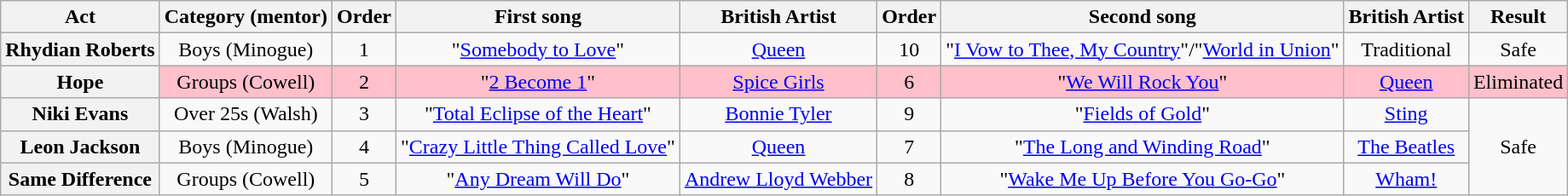<table class="wikitable plainrowheaders" style="text-align:center;">
<tr>
<th scope="col">Act</th>
<th scope="col">Category (mentor)</th>
<th scope="col">Order</th>
<th scope="col">First song</th>
<th scope="col">British Artist</th>
<th scope="col">Order</th>
<th scope="col">Second song</th>
<th scope="col">British Artist</th>
<th scope="col">Result</th>
</tr>
<tr>
<th scope="row">Rhydian Roberts</th>
<td>Boys (Minogue)</td>
<td>1</td>
<td>"<a href='#'>Somebody to Love</a>"</td>
<td><a href='#'>Queen</a></td>
<td>10</td>
<td>"<a href='#'>I Vow to Thee, My Country</a>"/"<a href='#'>World in Union</a>"</td>
<td>Traditional</td>
<td>Safe</td>
</tr>
<tr style="background: pink">
<th scope="row">Hope</th>
<td>Groups (Cowell)</td>
<td>2</td>
<td>"<a href='#'>2 Become 1</a>"</td>
<td><a href='#'>Spice Girls</a></td>
<td>6</td>
<td>"<a href='#'>We Will Rock You</a>"</td>
<td><a href='#'>Queen</a></td>
<td>Eliminated</td>
</tr>
<tr>
<th scope="row">Niki Evans</th>
<td>Over 25s (Walsh)</td>
<td>3</td>
<td>"<a href='#'>Total Eclipse of the Heart</a>"</td>
<td><a href='#'>Bonnie Tyler</a></td>
<td>9</td>
<td>"<a href='#'>Fields of Gold</a>"</td>
<td><a href='#'>Sting</a></td>
<td rowspan=3>Safe</td>
</tr>
<tr>
<th scope="row">Leon Jackson</th>
<td>Boys (Minogue)</td>
<td>4</td>
<td>"<a href='#'>Crazy Little Thing Called Love</a>"</td>
<td><a href='#'>Queen</a></td>
<td>7</td>
<td>"<a href='#'>The Long and Winding Road</a>"</td>
<td><a href='#'>The Beatles</a></td>
</tr>
<tr>
<th scope="row">Same Difference</th>
<td>Groups (Cowell)</td>
<td>5</td>
<td>"<a href='#'>Any Dream Will Do</a>"</td>
<td><a href='#'>Andrew Lloyd Webber</a></td>
<td>8</td>
<td>"<a href='#'>Wake Me Up Before You Go-Go</a>"</td>
<td><a href='#'>Wham!</a></td>
</tr>
</table>
